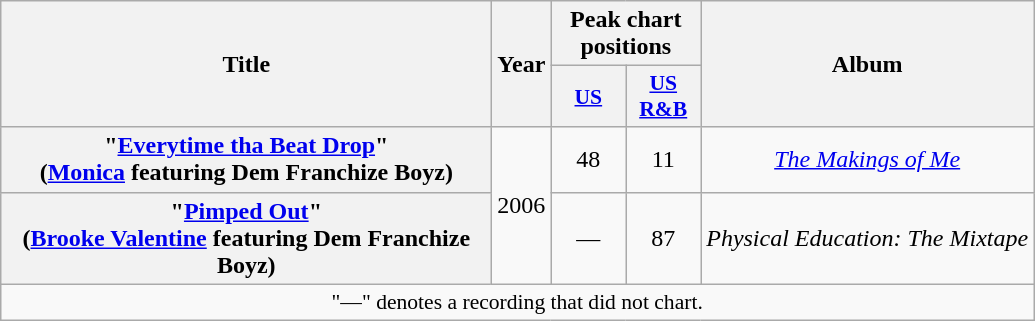<table class="wikitable plainrowheaders" style="text-align:center;">
<tr>
<th scope="col" rowspan="2" style="width:20em;">Title</th>
<th scope="col" rowspan="2">Year</th>
<th scope="col" colspan="2">Peak chart positions</th>
<th scope="col" rowspan="2">Album</th>
</tr>
<tr>
<th style="width:3em;font-size:90%;"><a href='#'>US</a><br></th>
<th style="width:3em;font-size:90%;"><a href='#'>US<br>R&B</a><br></th>
</tr>
<tr>
<th scope="row">"<a href='#'>Everytime tha Beat Drop</a>"<br><span>(<a href='#'>Monica</a> featuring Dem Franchize Boyz)</span></th>
<td rowspan="2">2006</td>
<td>48</td>
<td>11</td>
<td><em><a href='#'>The Makings of Me</a></em></td>
</tr>
<tr>
<th scope="row">"<a href='#'>Pimped Out</a>"<br><span>(<a href='#'>Brooke Valentine</a> featuring Dem Franchize Boyz)</span></th>
<td>—</td>
<td>87</td>
<td><em>Physical Education: The Mixtape</em></td>
</tr>
<tr>
<td colspan="14" style="font-size:90%">"—" denotes a recording that did not chart.</td>
</tr>
</table>
